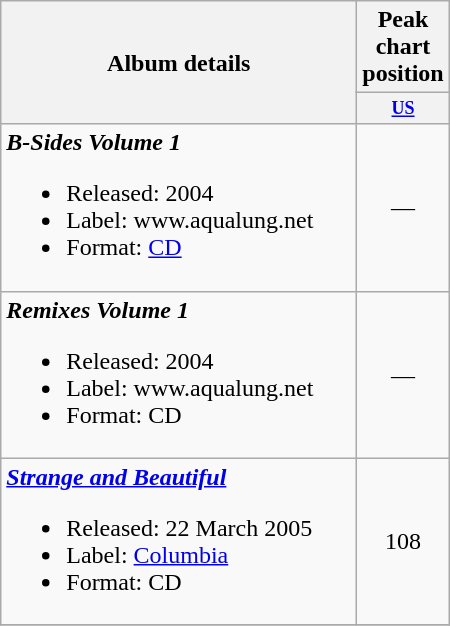<table class="wikitable" style=text-align:center;>
<tr>
<th rowspan="2" width="230">Album details</th>
<th colspan="1">Peak chart position</th>
</tr>
<tr>
<th style="width:3em;font-size:75%"><a href='#'>US</a><br></th>
</tr>
<tr>
<td align="left"><strong><em>B-Sides Volume 1</em></strong><br><ul><li>Released: 2004</li><li>Label: www.aqualung.net</li><li>Format: <a href='#'>CD</a></li></ul></td>
<td>—</td>
</tr>
<tr>
<td align="left"><strong><em>Remixes Volume 1</em></strong><br><ul><li>Released: 2004</li><li>Label: www.aqualung.net</li><li>Format: CD</li></ul></td>
<td>—</td>
</tr>
<tr>
<td align="left"><strong><em><a href='#'>Strange and Beautiful</a></em></strong><br><ul><li>Released: 22 March 2005</li><li>Label: <a href='#'>Columbia</a></li><li>Format: CD</li></ul></td>
<td>108</td>
</tr>
<tr>
</tr>
</table>
